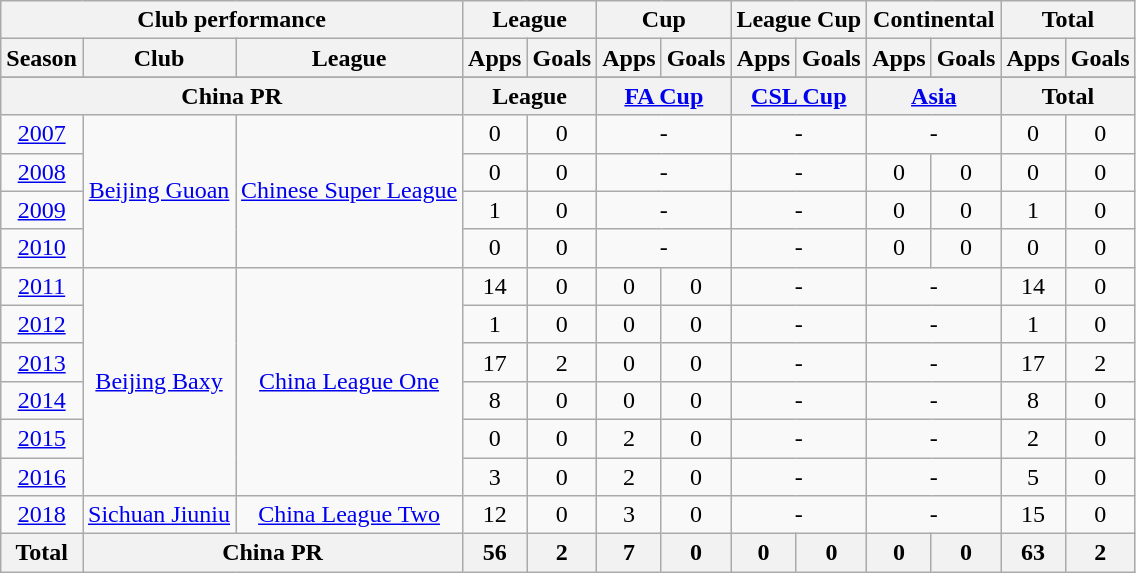<table class="wikitable" style="text-align:center">
<tr>
<th colspan=3>Club performance</th>
<th colspan=2>League</th>
<th colspan=2>Cup</th>
<th colspan=2>League Cup</th>
<th colspan=2>Continental</th>
<th colspan=2>Total</th>
</tr>
<tr>
<th>Season</th>
<th>Club</th>
<th>League</th>
<th>Apps</th>
<th>Goals</th>
<th>Apps</th>
<th>Goals</th>
<th>Apps</th>
<th>Goals</th>
<th>Apps</th>
<th>Goals</th>
<th>Apps</th>
<th>Goals</th>
</tr>
<tr>
</tr>
<tr>
<th colspan=3>China PR</th>
<th colspan=2>League</th>
<th colspan=2><a href='#'>FA Cup</a></th>
<th colspan=2><a href='#'>CSL Cup</a></th>
<th colspan=2><a href='#'>Asia</a></th>
<th colspan=2>Total</th>
</tr>
<tr>
<td><a href='#'>2007</a></td>
<td rowspan="4"><a href='#'>Beijing Guoan</a></td>
<td rowspan="4"><a href='#'>Chinese Super League</a></td>
<td>0</td>
<td>0</td>
<td colspan="2">-</td>
<td colspan="2">-</td>
<td colspan="2">-</td>
<td>0</td>
<td>0</td>
</tr>
<tr>
<td><a href='#'>2008</a></td>
<td>0</td>
<td>0</td>
<td colspan="2">-</td>
<td colspan="2">-</td>
<td>0</td>
<td>0</td>
<td>0</td>
<td>0</td>
</tr>
<tr>
<td><a href='#'>2009</a></td>
<td>1</td>
<td>0</td>
<td colspan="2">-</td>
<td colspan="2">-</td>
<td>0</td>
<td>0</td>
<td>1</td>
<td>0</td>
</tr>
<tr>
<td><a href='#'>2010</a></td>
<td>0</td>
<td>0</td>
<td colspan="2">-</td>
<td colspan="2">-</td>
<td>0</td>
<td>0</td>
<td>0</td>
<td>0</td>
</tr>
<tr>
<td><a href='#'>2011</a></td>
<td rowspan="6"><a href='#'>Beijing Baxy</a></td>
<td rowspan="6"><a href='#'>China League One</a></td>
<td>14</td>
<td>0</td>
<td>0</td>
<td>0</td>
<td colspan="2">-</td>
<td colspan="2">-</td>
<td>14</td>
<td>0</td>
</tr>
<tr>
<td><a href='#'>2012</a></td>
<td>1</td>
<td>0</td>
<td>0</td>
<td>0</td>
<td colspan="2">-</td>
<td colspan="2">-</td>
<td>1</td>
<td>0</td>
</tr>
<tr>
<td><a href='#'>2013</a></td>
<td>17</td>
<td>2</td>
<td>0</td>
<td>0</td>
<td colspan="2">-</td>
<td colspan="2">-</td>
<td>17</td>
<td>2</td>
</tr>
<tr>
<td><a href='#'>2014</a></td>
<td>8</td>
<td>0</td>
<td>0</td>
<td>0</td>
<td colspan="2">-</td>
<td colspan="2">-</td>
<td>8</td>
<td>0</td>
</tr>
<tr>
<td><a href='#'>2015</a></td>
<td>0</td>
<td>0</td>
<td>2</td>
<td>0</td>
<td colspan="2">-</td>
<td colspan="2">-</td>
<td>2</td>
<td>0</td>
</tr>
<tr>
<td><a href='#'>2016</a></td>
<td>3</td>
<td>0</td>
<td>2</td>
<td>0</td>
<td colspan="2">-</td>
<td colspan="2">-</td>
<td>5</td>
<td>0</td>
</tr>
<tr>
<td><a href='#'>2018</a></td>
<td><a href='#'>Sichuan Jiuniu</a></td>
<td><a href='#'>China League Two</a></td>
<td>12</td>
<td>0</td>
<td>3</td>
<td>0</td>
<td colspan="2">-</td>
<td colspan="2">-</td>
<td>15</td>
<td>0</td>
</tr>
<tr>
<th rowspan=3>Total</th>
<th colspan=2>China PR</th>
<th>56</th>
<th>2</th>
<th>7</th>
<th>0</th>
<th>0</th>
<th>0</th>
<th>0</th>
<th>0</th>
<th>63</th>
<th>2</th>
</tr>
</table>
